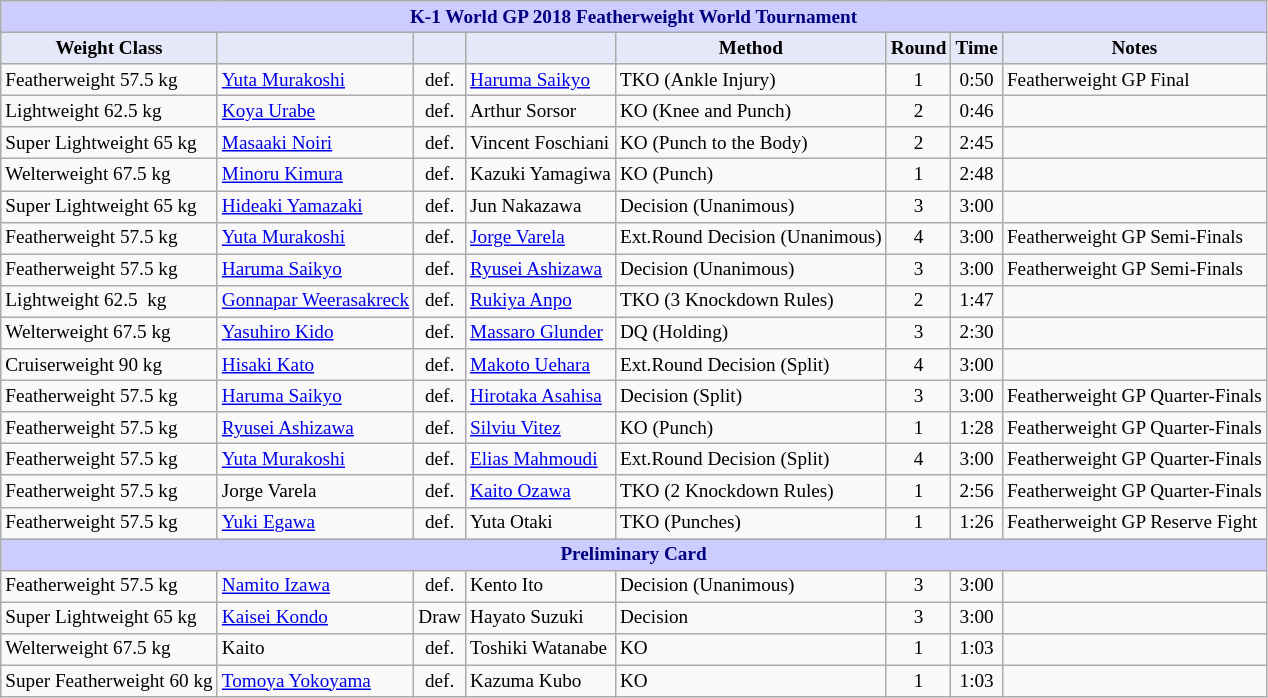<table class="wikitable" style="font-size: 80%;">
<tr>
<th colspan="8" style="background-color: #ccf; color: #000080; text-align: center;"><strong>K-1 World GP 2018 Featherweight World Tournament</strong></th>
</tr>
<tr>
<th colspan="1" style="background-color: #E6E8FA; color: #000000; text-align: center;">Weight Class</th>
<th colspan="1" style="background-color: #E6E8FA; color: #000000; text-align: center;"></th>
<th colspan="1" style="background-color: #E6E8FA; color: #000000; text-align: center;"></th>
<th colspan="1" style="background-color: #E6E8FA; color: #000000; text-align: center;"></th>
<th colspan="1" style="background-color: #E6E8FA; color: #000000; text-align: center;">Method</th>
<th colspan="1" style="background-color: #E6E8FA; color: #000000; text-align: center;">Round</th>
<th colspan="1" style="background-color: #E6E8FA; color: #000000; text-align: center;">Time</th>
<th colspan="1" style="background-color: #E6E8FA; color: #000000; text-align: center;">Notes</th>
</tr>
<tr>
<td>Featherweight 57.5 kg</td>
<td> <a href='#'>Yuta Murakoshi</a></td>
<td align=center>def.</td>
<td> <a href='#'>Haruma Saikyo</a></td>
<td>TKO (Ankle Injury)</td>
<td align=center>1</td>
<td align=center>0:50</td>
<td>Featherweight GP Final</td>
</tr>
<tr>
<td>Lightweight 62.5 kg</td>
<td> <a href='#'>Koya Urabe</a></td>
<td align=center>def.</td>
<td> Arthur Sorsor</td>
<td>KO (Knee and Punch)</td>
<td align=center>2</td>
<td align=center>0:46</td>
<td></td>
</tr>
<tr>
<td>Super Lightweight 65 kg</td>
<td> <a href='#'>Masaaki Noiri</a></td>
<td align=center>def.</td>
<td> Vincent Foschiani</td>
<td>KO (Punch to the Body)</td>
<td align=center>2</td>
<td align=center>2:45</td>
<td></td>
</tr>
<tr>
<td>Welterweight 67.5 kg</td>
<td> <a href='#'>Minoru Kimura</a></td>
<td align=center>def.</td>
<td> Kazuki Yamagiwa</td>
<td>KO (Punch)</td>
<td align=center>1</td>
<td align=center>2:48</td>
<td></td>
</tr>
<tr>
<td>Super Lightweight 65 kg</td>
<td> <a href='#'>Hideaki Yamazaki</a></td>
<td align=center>def.</td>
<td> Jun Nakazawa</td>
<td>Decision (Unanimous)</td>
<td align=center>3</td>
<td align=center>3:00</td>
<td></td>
</tr>
<tr>
<td>Featherweight 57.5 kg</td>
<td> <a href='#'>Yuta Murakoshi</a></td>
<td align=center>def.</td>
<td> <a href='#'>Jorge Varela</a></td>
<td>Ext.Round Decision (Unanimous)</td>
<td align=center>4</td>
<td align=center>3:00</td>
<td>Featherweight GP Semi-Finals</td>
</tr>
<tr>
<td>Featherweight 57.5 kg</td>
<td> <a href='#'>Haruma Saikyo</a></td>
<td align=center>def.</td>
<td> <a href='#'>Ryusei Ashizawa</a></td>
<td>Decision (Unanimous)</td>
<td align=center>3</td>
<td align=center>3:00</td>
<td>Featherweight GP Semi-Finals</td>
</tr>
<tr>
<td>Lightweight 62.5  kg</td>
<td> <a href='#'>Gonnapar Weerasakreck</a></td>
<td align=center>def.</td>
<td> <a href='#'>Rukiya Anpo</a></td>
<td>TKO (3 Knockdown Rules)</td>
<td align=center>2</td>
<td align=center>1:47</td>
<td></td>
</tr>
<tr>
<td>Welterweight 67.5 kg</td>
<td> <a href='#'>Yasuhiro Kido</a></td>
<td align=center>def.</td>
<td> <a href='#'>Massaro Glunder</a></td>
<td>DQ (Holding)</td>
<td align=center>3</td>
<td align=center>2:30</td>
<td></td>
</tr>
<tr>
<td>Cruiserweight 90 kg</td>
<td> <a href='#'>Hisaki Kato</a></td>
<td align=center>def.</td>
<td> <a href='#'>Makoto Uehara</a></td>
<td>Ext.Round Decision (Split)</td>
<td align=center>4</td>
<td align=center>3:00</td>
<td></td>
</tr>
<tr>
<td>Featherweight 57.5 kg</td>
<td> <a href='#'>Haruma Saikyo</a></td>
<td align=center>def.</td>
<td> <a href='#'>Hirotaka Asahisa</a></td>
<td>Decision (Split)</td>
<td align=center>3</td>
<td align=center>3:00</td>
<td>Featherweight GP Quarter-Finals</td>
</tr>
<tr>
<td>Featherweight 57.5 kg</td>
<td> <a href='#'>Ryusei Ashizawa</a></td>
<td align=center>def.</td>
<td> <a href='#'>Silviu Vitez</a></td>
<td>KO (Punch)</td>
<td align=center>1</td>
<td align=center>1:28</td>
<td>Featherweight GP Quarter-Finals</td>
</tr>
<tr>
<td>Featherweight 57.5 kg</td>
<td> <a href='#'>Yuta Murakoshi</a></td>
<td align=center>def.</td>
<td> <a href='#'>Elias Mahmoudi</a></td>
<td>Ext.Round Decision (Split)</td>
<td align=center>4</td>
<td align=center>3:00</td>
<td>Featherweight GP Quarter-Finals</td>
</tr>
<tr>
<td>Featherweight 57.5 kg</td>
<td> Jorge Varela</td>
<td align=center>def.</td>
<td> <a href='#'>Kaito Ozawa</a></td>
<td>TKO (2 Knockdown Rules)</td>
<td align=center>1</td>
<td align=center>2:56</td>
<td>Featherweight GP Quarter-Finals</td>
</tr>
<tr>
<td>Featherweight 57.5 kg</td>
<td> <a href='#'>Yuki Egawa</a></td>
<td align=center>def.</td>
<td> Yuta Otaki</td>
<td>TKO (Punches)</td>
<td align=center>1</td>
<td align=center>1:26</td>
<td>Featherweight GP Reserve Fight</td>
</tr>
<tr>
<th colspan="8" style="background-color: #ccf; color: #000080; text-align: center;"><strong>Preliminary Card</strong></th>
</tr>
<tr>
<td>Featherweight 57.5 kg</td>
<td> <a href='#'>Namito Izawa</a></td>
<td align=center>def.</td>
<td> Kento Ito</td>
<td>Decision (Unanimous)</td>
<td align=center>3</td>
<td align=center>3:00</td>
<td></td>
</tr>
<tr>
<td>Super Lightweight 65 kg</td>
<td> <a href='#'>Kaisei Kondo</a></td>
<td align=center>Draw</td>
<td> Hayato Suzuki</td>
<td>Decision</td>
<td align=center>3</td>
<td align=center>3:00</td>
<td></td>
</tr>
<tr>
<td>Welterweight 67.5 kg</td>
<td> Kaito</td>
<td align=center>def.</td>
<td> Toshiki Watanabe</td>
<td>KO</td>
<td align=center>1</td>
<td align=center>1:03</td>
<td></td>
</tr>
<tr>
<td>Super Featherweight 60 kg</td>
<td> <a href='#'>Tomoya Yokoyama</a></td>
<td align=center>def.</td>
<td> Kazuma Kubo</td>
<td>KO</td>
<td align=center>1</td>
<td align=center>1:03</td>
<td></td>
</tr>
</table>
